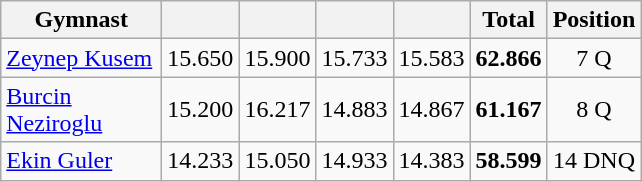<table class="wikitable" style="text-align:center">
<tr>
<th width=100>Gymnast</th>
<th width=20></th>
<th width=20></th>
<th width=20></th>
<th width=20></th>
<th width=20>Total</th>
<th width=20>Position</th>
</tr>
<tr>
<td align=left><a href='#'>Zeynep Kusem</a></td>
<td>15.650</td>
<td>15.900</td>
<td>15.733</td>
<td>15.583</td>
<td><strong>62.866</strong></td>
<td>7 Q</td>
</tr>
<tr>
<td align=left><a href='#'>Burcin Neziroglu</a></td>
<td>15.200</td>
<td>16.217</td>
<td>14.883</td>
<td>14.867</td>
<td><strong>61.167</strong></td>
<td>8 Q</td>
</tr>
<tr>
<td align=left><a href='#'>Ekin Guler</a></td>
<td>14.233</td>
<td>15.050</td>
<td>14.933</td>
<td>14.383</td>
<td><strong>58.599</strong></td>
<td>14 DNQ</td>
</tr>
</table>
